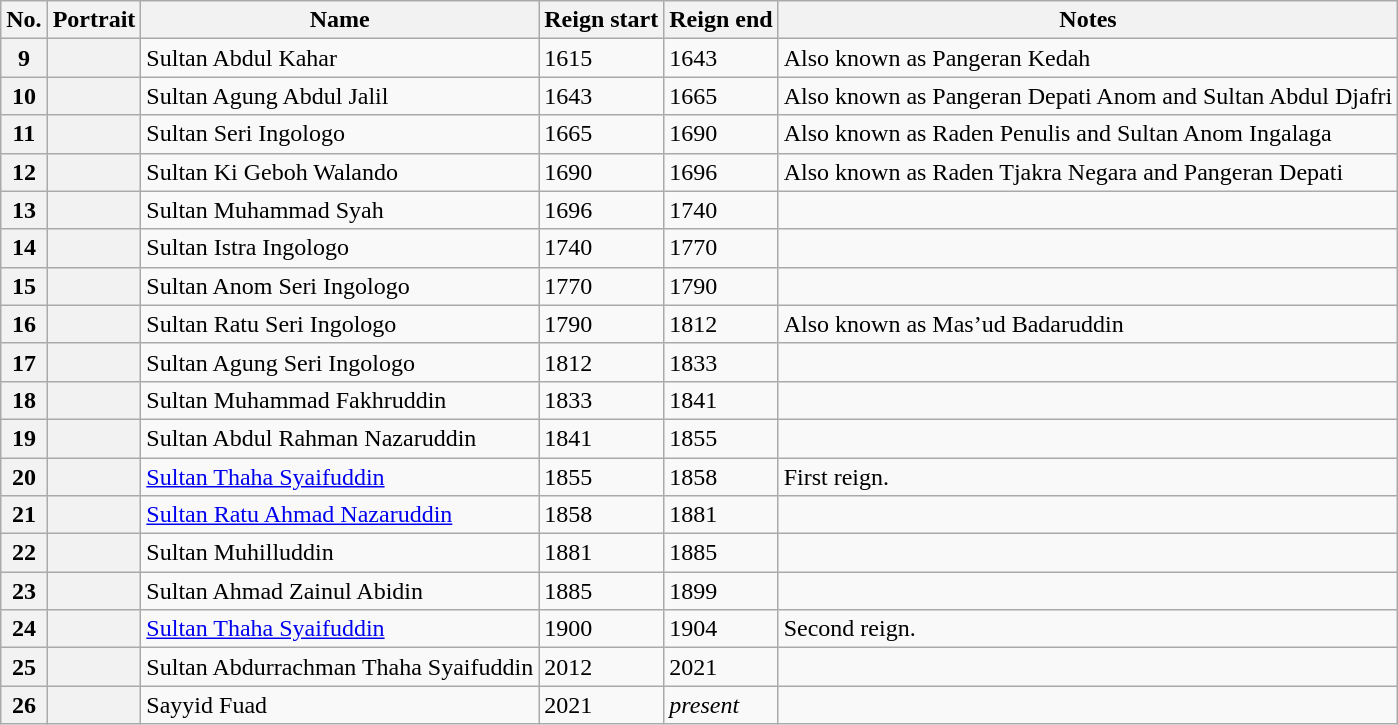<table class="wikitable">
<tr>
<th>No.</th>
<th>Portrait</th>
<th>Name</th>
<th><strong>Reign start</strong></th>
<th><strong>Reign end</strong></th>
<th><strong>Notes</strong></th>
</tr>
<tr>
<th>9</th>
<th></th>
<td>Sultan Abdul Kahar</td>
<td>1615</td>
<td>1643</td>
<td>Also known as Pangeran Kedah</td>
</tr>
<tr>
<th>10</th>
<th></th>
<td>Sultan Agung Abdul Jalil</td>
<td>1643</td>
<td>1665</td>
<td>Also known as Pangeran Depati Anom and Sultan Abdul Djafri</td>
</tr>
<tr>
<th>11</th>
<th></th>
<td>Sultan Seri Ingologo</td>
<td>1665</td>
<td>1690</td>
<td>Also known as Raden Penulis and Sultan Anom Ingalaga</td>
</tr>
<tr>
<th>12</th>
<th></th>
<td>Sultan Ki Geboh Walando</td>
<td>1690</td>
<td>1696</td>
<td>Also known as Raden Tjakra Negara and Pangeran Depati</td>
</tr>
<tr>
<th>13</th>
<th></th>
<td>Sultan Muhammad Syah</td>
<td>1696</td>
<td>1740</td>
<td></td>
</tr>
<tr>
<th>14</th>
<th></th>
<td>Sultan Istra Ingologo</td>
<td>1740</td>
<td>1770</td>
<td></td>
</tr>
<tr>
<th>15</th>
<th></th>
<td>Sultan Anom Seri Ingologo</td>
<td>1770</td>
<td>1790</td>
<td></td>
</tr>
<tr>
<th>16</th>
<th></th>
<td>Sultan Ratu Seri Ingologo</td>
<td>1790</td>
<td>1812</td>
<td>Also known as Mas’ud Badaruddin</td>
</tr>
<tr>
<th>17</th>
<th></th>
<td>Sultan Agung Seri Ingologo</td>
<td>1812</td>
<td>1833</td>
<td></td>
</tr>
<tr>
<th>18</th>
<th></th>
<td>Sultan Muhammad Fakhruddin</td>
<td>1833</td>
<td>1841</td>
<td></td>
</tr>
<tr>
<th>19</th>
<th></th>
<td>Sultan Abdul Rahman Nazaruddin</td>
<td>1841</td>
<td>1855</td>
<td></td>
</tr>
<tr>
<th>20</th>
<th></th>
<td><a href='#'>Sultan Thaha Syaifuddin</a></td>
<td>1855</td>
<td>1858</td>
<td>First reign.</td>
</tr>
<tr>
<th>21</th>
<th></th>
<td><a href='#'>Sultan Ratu Ahmad Nazaruddin</a></td>
<td>1858</td>
<td>1881</td>
<td></td>
</tr>
<tr>
<th>22</th>
<th></th>
<td>Sultan Muhilluddin</td>
<td>1881</td>
<td>1885</td>
<td></td>
</tr>
<tr>
<th>23</th>
<th></th>
<td>Sultan Ahmad Zainul Abidin</td>
<td>1885</td>
<td>1899</td>
<td></td>
</tr>
<tr>
<th>24</th>
<th></th>
<td><a href='#'>Sultan Thaha Syaifuddin</a></td>
<td>1900</td>
<td>1904</td>
<td>Second reign.</td>
</tr>
<tr>
<th>25</th>
<th></th>
<td>Sultan Abdurrachman Thaha Syaifuddin</td>
<td>2012</td>
<td>2021</td>
<td></td>
</tr>
<tr>
<th>26</th>
<th></th>
<td>Sayyid Fuad</td>
<td>2021</td>
<td><em>present</em></td>
<td></td>
</tr>
</table>
